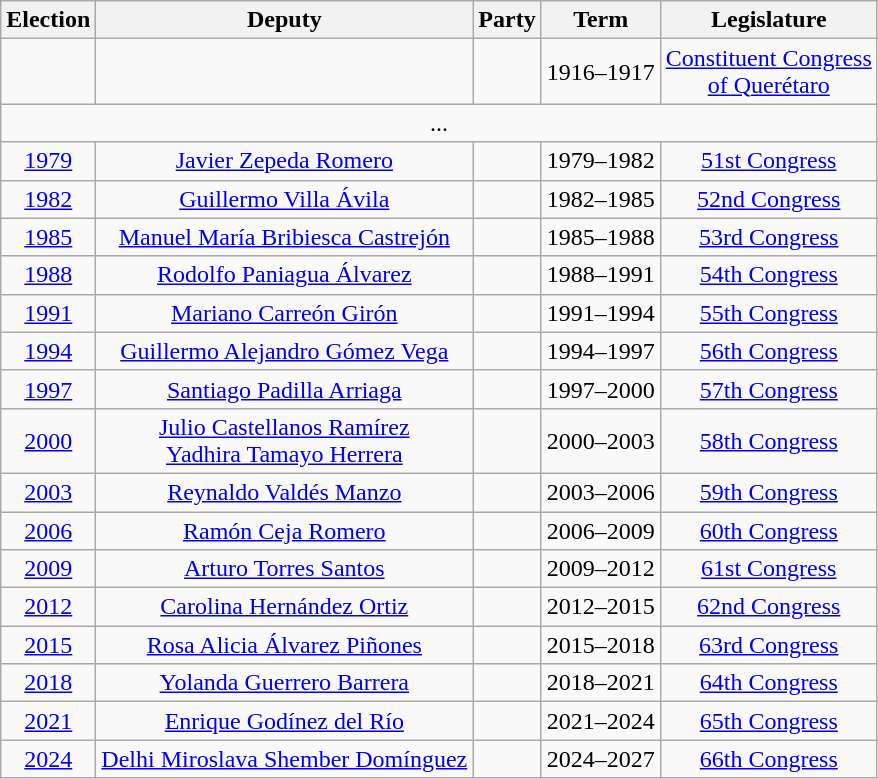<table class="wikitable sortable" style="text-align: center">
<tr>
<th>Election</th>
<th class="unsortable">Deputy</th>
<th class="unsortable">Party</th>
<th class="unsortable">Term</th>
<th class="unsortable">Legislature</th>
</tr>
<tr>
<td></td>
<td></td>
<td></td>
<td>1916–1917</td>
<td><a href='#'>Constituent Congress<br>of Querétaro</a></td>
</tr>
<tr>
<td colspan=5> ...</td>
</tr>
<tr>
<td><a href='#'>1979</a></td>
<td><a href='#'>Javier Zepeda Romero</a></td>
<td></td>
<td>1979–1982</td>
<td><a href='#'>51st Congress</a></td>
</tr>
<tr>
<td><a href='#'>1982</a></td>
<td><a href='#'>Guillermo Villa Ávila</a></td>
<td></td>
<td>1982–1985</td>
<td><a href='#'>52nd Congress</a></td>
</tr>
<tr>
<td><a href='#'>1985</a></td>
<td><a href='#'>Manuel María Bribiesca Castrejón</a></td>
<td></td>
<td>1985–1988</td>
<td><a href='#'>53rd Congress</a></td>
</tr>
<tr>
<td><a href='#'>1988</a></td>
<td><a href='#'>Rodolfo Paniagua Álvarez</a></td>
<td></td>
<td>1988–1991</td>
<td><a href='#'>54th Congress</a></td>
</tr>
<tr>
<td><a href='#'>1991</a></td>
<td><a href='#'>Mariano Carreón Girón</a></td>
<td></td>
<td>1991–1994</td>
<td><a href='#'>55th Congress</a></td>
</tr>
<tr>
<td><a href='#'>1994</a></td>
<td><a href='#'>Guillermo Alejandro Gómez Vega</a></td>
<td></td>
<td>1994–1997</td>
<td><a href='#'>56th Congress</a></td>
</tr>
<tr>
<td><a href='#'>1997</a></td>
<td><a href='#'>Santiago Padilla Arriaga</a></td>
<td></td>
<td>1997–2000</td>
<td><a href='#'>57th Congress</a></td>
</tr>
<tr>
<td><a href='#'>2000</a></td>
<td><a href='#'>Julio Castellanos Ramírez</a><br><a href='#'>Yadhira Tamayo Herrera</a></td>
<td></td>
<td>2000–2003</td>
<td><a href='#'>58th Congress</a></td>
</tr>
<tr>
<td><a href='#'>2003</a></td>
<td><a href='#'>Reynaldo Valdés Manzo</a></td>
<td></td>
<td>2003–2006</td>
<td><a href='#'>59th Congress</a></td>
</tr>
<tr>
<td><a href='#'>2006</a></td>
<td><a href='#'>Ramón Ceja Romero</a></td>
<td></td>
<td>2006–2009</td>
<td><a href='#'>60th Congress</a></td>
</tr>
<tr>
<td><a href='#'>2009</a></td>
<td><a href='#'>Arturo Torres Santos</a></td>
<td></td>
<td>2009–2012</td>
<td><a href='#'>61st Congress</a></td>
</tr>
<tr>
<td><a href='#'>2012</a></td>
<td><a href='#'>Carolina Hernández Ortiz</a></td>
<td></td>
<td>2012–2015</td>
<td><a href='#'>62nd Congress</a></td>
</tr>
<tr>
<td><a href='#'>2015</a></td>
<td><a href='#'>Rosa Alicia Álvarez Piñones</a></td>
<td></td>
<td>2015–2018</td>
<td><a href='#'>63rd Congress</a></td>
</tr>
<tr>
<td><a href='#'>2018</a></td>
<td><a href='#'>Yolanda Guerrero Barrera</a></td>
<td></td>
<td>2018–2021</td>
<td><a href='#'>64th Congress</a></td>
</tr>
<tr>
<td><a href='#'>2021</a></td>
<td><a href='#'>Enrique Godínez del Río</a></td>
<td></td>
<td>2021–2024</td>
<td><a href='#'>65th Congress</a></td>
</tr>
<tr>
<td><a href='#'>2024</a></td>
<td><a href='#'>Delhi Miroslava Shember Domínguez</a></td>
<td></td>
<td>2024–2027</td>
<td><a href='#'>66th Congress</a></td>
</tr>
</table>
